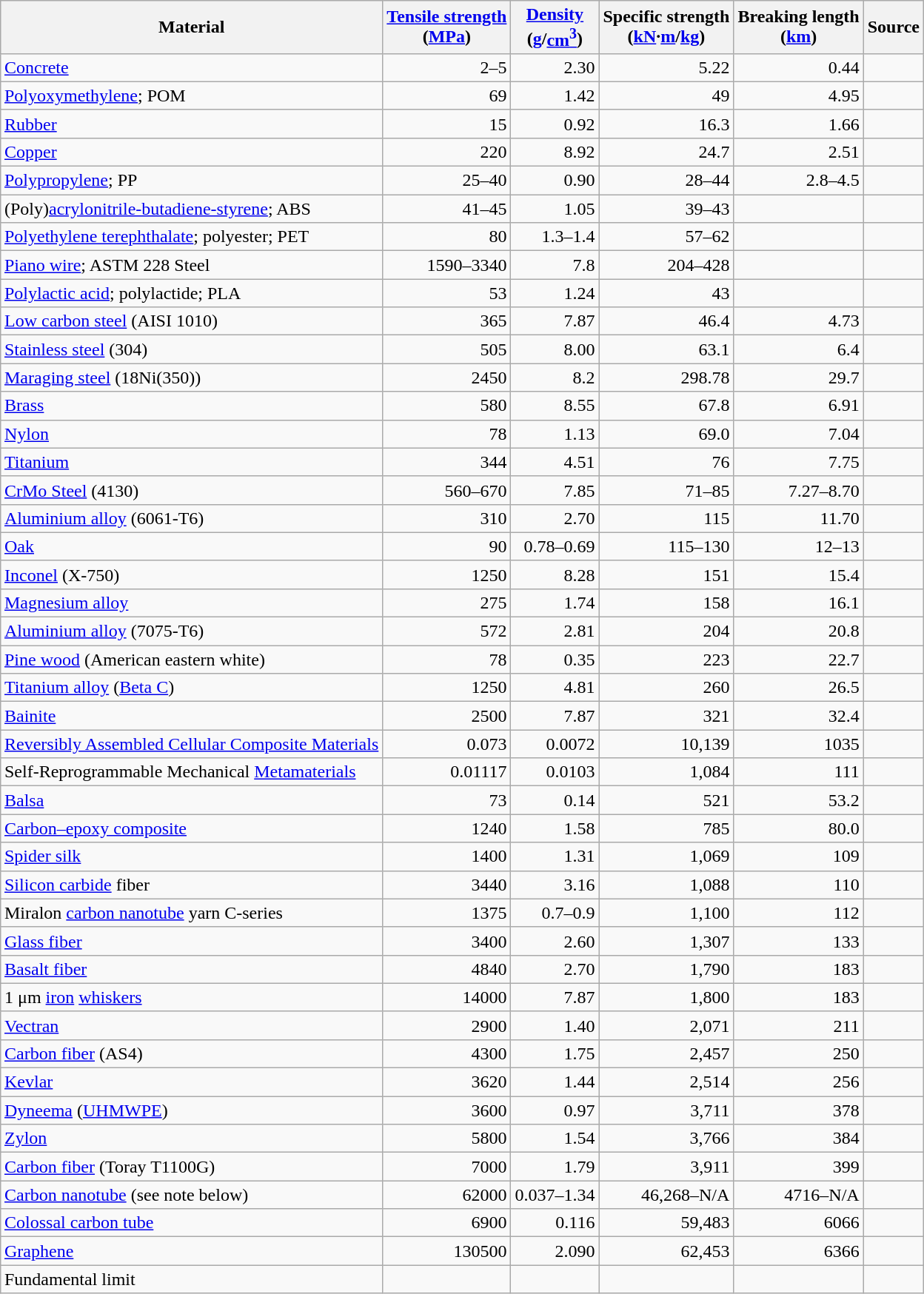<table class="wikitable sortable" style="text-align:right; margin: 1em auto 1em auto">
<tr>
<th>Material</th>
<th data-sort-type="number"><a href='#'>Tensile strength</a> <br> (<a href='#'>MPa</a>)</th>
<th data-sort-type="number"><a href='#'>Density</a> <br> (<a href='#'>g</a>/<a href='#'>cm<sup>3</sup></a>)</th>
<th data-sort-type="number">Specific strength<br> (<a href='#'>kN</a>·<a href='#'>m</a>/<a href='#'>kg</a>)</th>
<th data-sort-type="number">Breaking length <br>(<a href='#'>km</a>)</th>
<th>Source</th>
</tr>
<tr>
<td align="left"><a href='#'>Concrete</a></td>
<td>2–5</td>
<td>2.30</td>
<td>5.22</td>
<td>0.44</td>
<td></td>
</tr>
<tr>
<td align="left"><a href='#'>Polyoxymethylene</a>; POM</td>
<td>69</td>
<td>1.42</td>
<td>49</td>
<td>4.95</td>
<td></td>
</tr>
<tr>
<td align="left"><a href='#'>Rubber</a></td>
<td>15</td>
<td>0.92</td>
<td>16.3</td>
<td>1.66</td>
<td></td>
</tr>
<tr>
<td align="left"><a href='#'>Copper</a></td>
<td>220</td>
<td>8.92</td>
<td>24.7</td>
<td>2.51</td>
<td></td>
</tr>
<tr>
<td align="left"><a href='#'>Polypropylene</a>; PP</td>
<td>25–40</td>
<td>0.90</td>
<td>28–44</td>
<td>2.8–4.5</td>
<td></td>
</tr>
<tr>
<td align="left">(Poly)<a href='#'>acrylonitrile-butadiene-styrene</a>; ABS</td>
<td>41–45</td>
<td>1.05</td>
<td>39–43</td>
<td></td>
<td></td>
</tr>
<tr>
<td align="left"><a href='#'>Polyethylene terephthalate</a>; polyester; PET</td>
<td>80</td>
<td>1.3–1.4</td>
<td>57–62</td>
<td></td>
<td></td>
</tr>
<tr>
<td align="left"><a href='#'>Piano wire</a>; ASTM 228 Steel</td>
<td>1590–3340</td>
<td>7.8</td>
<td>204–428</td>
<td></td>
<td></td>
</tr>
<tr>
<td align="left"><a href='#'>Polylactic acid</a>; polylactide; PLA</td>
<td>53</td>
<td>1.24</td>
<td>43</td>
<td></td>
<td></td>
</tr>
<tr>
<td align="left"><a href='#'>Low carbon steel</a> (AISI 1010)</td>
<td>365</td>
<td>7.87</td>
<td>46.4</td>
<td>4.73</td>
<td></td>
</tr>
<tr>
<td align="left"><a href='#'>Stainless steel</a> (304)</td>
<td>505</td>
<td>8.00</td>
<td>63.1</td>
<td>6.4</td>
<td></td>
</tr>
<tr>
<td align="left"><a href='#'>Maraging steel</a> (18Ni(350))</td>
<td>2450</td>
<td>8.2</td>
<td>298.78</td>
<td>29.7</td>
<td></td>
</tr>
<tr>
<td align="left"><a href='#'>Brass</a></td>
<td>580</td>
<td>8.55</td>
<td>67.8</td>
<td>6.91</td>
<td></td>
</tr>
<tr>
<td align="left"><a href='#'>Nylon</a></td>
<td>78</td>
<td>1.13</td>
<td>69.0</td>
<td>7.04</td>
<td></td>
</tr>
<tr>
<td align="left"><a href='#'>Titanium</a></td>
<td>344</td>
<td>4.51</td>
<td>76</td>
<td>7.75</td>
<td></td>
</tr>
<tr>
<td align="left"><a href='#'>CrMo Steel</a> (4130)</td>
<td>560–670</td>
<td>7.85</td>
<td>71–85</td>
<td>7.27–8.70</td>
<td></td>
</tr>
<tr>
<td align="left"><a href='#'>Aluminium alloy</a> (6061-T6)</td>
<td>310</td>
<td>2.70</td>
<td>115</td>
<td>11.70</td>
<td></td>
</tr>
<tr>
<td align="left"><a href='#'>Oak</a></td>
<td>90</td>
<td>0.78–0.69</td>
<td>115–130</td>
<td>12–13</td>
<td></td>
</tr>
<tr>
<td align="left"><a href='#'>Inconel</a> (X-750)</td>
<td>1250</td>
<td>8.28</td>
<td>151</td>
<td>15.4</td>
<td></td>
</tr>
<tr>
<td align="left"><a href='#'>Magnesium alloy</a></td>
<td>275</td>
<td>1.74</td>
<td>158</td>
<td>16.1</td>
<td></td>
</tr>
<tr>
<td align="left"><a href='#'>Aluminium alloy</a> (7075-T6)</td>
<td>572</td>
<td>2.81</td>
<td>204</td>
<td>20.8</td>
<td></td>
</tr>
<tr>
<td align="left"><a href='#'>Pine wood</a> (American eastern white)</td>
<td>78</td>
<td>0.35</td>
<td>223</td>
<td>22.7</td>
<td></td>
</tr>
<tr>
<td align="left"><a href='#'>Titanium alloy</a> (<a href='#'>Beta C</a>)</td>
<td>1250</td>
<td>4.81</td>
<td>260</td>
<td>26.5</td>
<td></td>
</tr>
<tr>
<td align="left"><a href='#'>Bainite</a></td>
<td>2500</td>
<td>7.87</td>
<td>321</td>
<td>32.4</td>
<td></td>
</tr>
<tr>
<td align="left"><a href='#'>Reversibly Assembled Cellular Composite Materials</a></td>
<td>0.073</td>
<td>0.0072</td>
<td>10,139</td>
<td>1035</td>
<td></td>
</tr>
<tr>
<td align="left">Self-Reprogrammable Mechanical <a href='#'>Metamaterials</a></td>
<td>0.01117</td>
<td>0.0103</td>
<td>1,084</td>
<td>111</td>
<td></td>
</tr>
<tr>
<td align="left"><a href='#'>Balsa</a></td>
<td>73</td>
<td>0.14</td>
<td>521</td>
<td>53.2</td>
<td></td>
</tr>
<tr>
<td align="left"><a href='#'>Carbon–epoxy composite</a></td>
<td>1240</td>
<td>1.58</td>
<td>785</td>
<td>80.0</td>
<td></td>
</tr>
<tr>
<td align="left"><a href='#'>Spider silk</a></td>
<td>1400</td>
<td>1.31</td>
<td>1,069</td>
<td>109</td>
<td></td>
</tr>
<tr>
<td align="left"><a href='#'>Silicon carbide</a> fiber</td>
<td>3440</td>
<td>3.16</td>
<td>1,088</td>
<td>110</td>
<td></td>
</tr>
<tr>
<td align="left">Miralon <a href='#'>carbon nanotube</a> yarn C-series</td>
<td>1375</td>
<td>0.7–0.9</td>
<td>1,100</td>
<td>112</td>
<td></td>
</tr>
<tr>
<td align="left"><a href='#'>Glass fiber</a></td>
<td>3400</td>
<td>2.60</td>
<td>1,307</td>
<td>133</td>
<td></td>
</tr>
<tr>
<td align="left"><a href='#'>Basalt fiber</a></td>
<td>4840</td>
<td>2.70</td>
<td>1,790</td>
<td>183</td>
<td></td>
</tr>
<tr>
<td align="left">1 μm <a href='#'>iron</a> <a href='#'>whiskers</a></td>
<td>14000</td>
<td>7.87</td>
<td>1,800</td>
<td>183</td>
<td></td>
</tr>
<tr>
<td align="left"><a href='#'>Vectran</a></td>
<td>2900</td>
<td>1.40</td>
<td>2,071</td>
<td>211</td>
<td></td>
</tr>
<tr>
<td align="left"><a href='#'>Carbon fiber</a> (AS4)</td>
<td>4300</td>
<td>1.75</td>
<td>2,457</td>
<td>250</td>
<td></td>
</tr>
<tr>
<td align="left"><a href='#'>Kevlar</a></td>
<td>3620</td>
<td>1.44</td>
<td>2,514</td>
<td>256</td>
<td></td>
</tr>
<tr>
<td align="left"><a href='#'>Dyneema</a> (<a href='#'>UHMWPE</a>)</td>
<td>3600</td>
<td>0.97</td>
<td>3,711</td>
<td>378</td>
<td></td>
</tr>
<tr>
<td align="left"><a href='#'>Zylon</a></td>
<td>5800</td>
<td>1.54</td>
<td>3,766</td>
<td>384</td>
<td></td>
</tr>
<tr>
<td align="left"><a href='#'>Carbon fiber</a> (Toray T1100G)</td>
<td>7000</td>
<td>1.79</td>
<td>3,911</td>
<td>399</td>
<td></td>
</tr>
<tr>
<td align="left"><a href='#'>Carbon nanotube</a> (see note below)</td>
<td>62000</td>
<td>0.037–1.34</td>
<td>46,268–N/A</td>
<td>4716–N/A</td>
<td></td>
</tr>
<tr>
<td align="left"><a href='#'>Colossal carbon tube</a></td>
<td>6900</td>
<td>0.116</td>
<td>59,483</td>
<td>6066</td>
<td></td>
</tr>
<tr>
<td align="left"><a href='#'>Graphene</a></td>
<td>130500</td>
<td>2.090 </td>
<td>62,453</td>
<td>6366</td>
<td></td>
</tr>
<tr>
<td align="left">Fundamental limit</td>
<td></td>
<td></td>
<td></td>
<td></td>
<td></td>
</tr>
</table>
